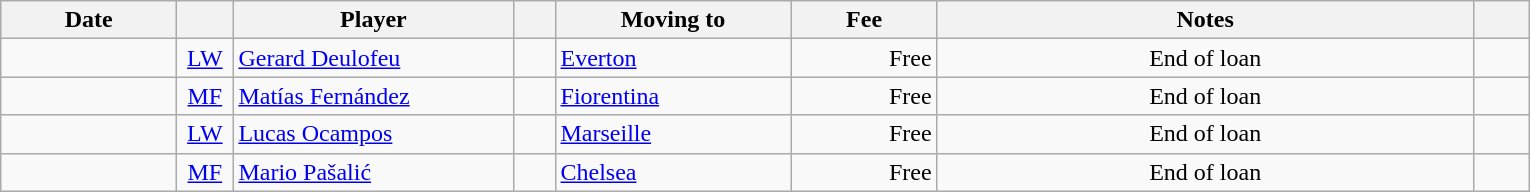<table class="wikitable sortable">
<tr>
<th style="width:110px">Date</th>
<th style="width:30px"></th>
<th style="width:180px">Player</th>
<th style="width:20px"></th>
<th style="width:150px">Moving to</th>
<th style="width:90px">Fee</th>
<th style="width:350px" class="unsortable">Notes</th>
<th style="width:30px"></th>
</tr>
<tr>
<td style="text-align:right"></td>
<td style="text-align:center"><a href='#'>LW</a></td>
<td> <a href='#'>Gerard Deulofeu</a></td>
<td style="text-align:right"></td>
<td> <a href='#'>Everton</a></td>
<td style="text-align:right">Free</td>
<td style="text-align:center">End of loan</td>
<td align=center></td>
</tr>
<tr>
<td style="text-align:right"></td>
<td style="text-align:center"><a href='#'>MF</a></td>
<td> <a href='#'>Matías Fernández</a></td>
<td style="text-align:right"></td>
<td> <a href='#'>Fiorentina</a></td>
<td style="text-align:right">Free</td>
<td style="text-align:center">End of loan</td>
<td></td>
</tr>
<tr>
<td style="text-align:right"></td>
<td style="text-align:center"><a href='#'>LW</a></td>
<td> <a href='#'>Lucas Ocampos</a></td>
<td style="text-align:right"></td>
<td> <a href='#'>Marseille</a></td>
<td style="text-align:right">Free</td>
<td style="text-align:center">End of loan</td>
<td></td>
</tr>
<tr>
<td style="text-align:right"></td>
<td style="text-align:center"><a href='#'>MF</a></td>
<td> <a href='#'>Mario Pašalić</a></td>
<td style="text-align:right"></td>
<td> <a href='#'>Chelsea</a></td>
<td style="text-align:right">Free</td>
<td style="text-align:center">End of loan</td>
<td></td>
</tr>
</table>
